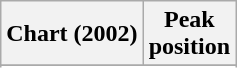<table class="wikitable sortable plainrowheaders" style="text-align:center">
<tr>
<th scope="col">Chart (2002)</th>
<th scope="col">Peak<br> position</th>
</tr>
<tr>
</tr>
<tr>
</tr>
</table>
